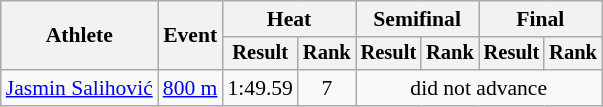<table class=wikitable style="font-size:90%">
<tr>
<th rowspan="2">Athlete</th>
<th rowspan="2">Event</th>
<th colspan="2">Heat</th>
<th colspan="2">Semifinal</th>
<th colspan="2">Final</th>
</tr>
<tr style="font-size:95%">
<th>Result</th>
<th>Rank</th>
<th>Result</th>
<th>Rank</th>
<th>Result</th>
<th>Rank</th>
</tr>
<tr align=center>
<td align=left><a href='#'>Jasmin Salihović</a></td>
<td align=left><a href='#'>800 m</a></td>
<td>1:49.59</td>
<td>7</td>
<td colspan=4>did not advance</td>
</tr>
</table>
